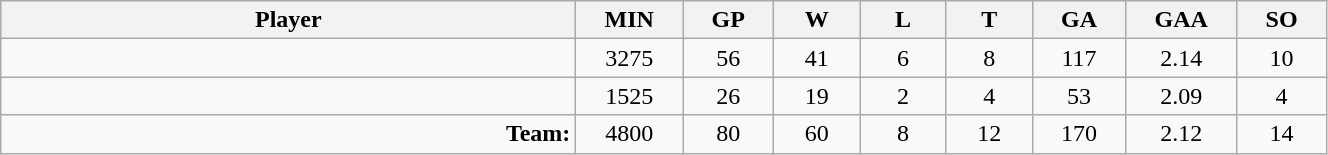<table class="wikitable sortable" width="70%">
<tr>
<th bgcolor="#DDDDFF" width="20%">Player</th>
<th width="3%" bgcolor="#DDDDFF" title="Minutes played">MIN</th>
<th width="3%" bgcolor="#DDDDFF" title="Games played in">GP</th>
<th width="3%" bgcolor="#DDDDFF" title="Games played in">W</th>
<th width="3%" bgcolor="#DDDDFF"title="Games played in">L</th>
<th width="3%" bgcolor="#DDDDFF" title="Ties">T</th>
<th width="3%" bgcolor="#DDDDFF" title="Goals against">GA</th>
<th width="3%" bgcolor="#DDDDFF" title="Goals against average">GAA</th>
<th width="3%" bgcolor="#DDDDFF"title="Shut-outs">SO</th>
</tr>
<tr align="center">
<td align="right"></td>
<td>3275</td>
<td>56</td>
<td>41</td>
<td>6</td>
<td>8</td>
<td>117</td>
<td>2.14</td>
<td>10</td>
</tr>
<tr align="center">
<td align="right"></td>
<td>1525</td>
<td>26</td>
<td>19</td>
<td>2</td>
<td>4</td>
<td>53</td>
<td>2.09</td>
<td>4</td>
</tr>
<tr align="center">
<td align="right"><strong>Team:</strong></td>
<td>4800</td>
<td>80</td>
<td>60</td>
<td>8</td>
<td>12</td>
<td>170</td>
<td>2.12</td>
<td>14</td>
</tr>
</table>
